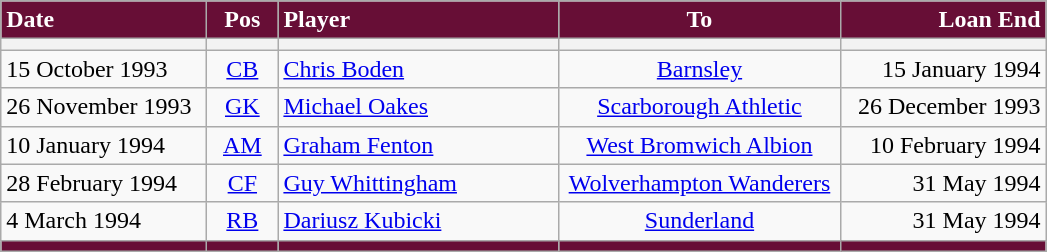<table class="wikitable">
<tr>
<th style="background:#670E36; color:#ffffff; text-align:left; width:130px">Date</th>
<th style="background:#670E36; color:#ffffff; text-align:center; width:40px">Pos</th>
<th style="background:#670E36; color:#ffffff; text-align:left; width:180px">Player</th>
<th style="background:#670E36; color:#ffffff; text-align:center; width:180px">To</th>
<th style="background:#670E36; color:#ffffff; text-align:right; width:130px">Loan End</th>
</tr>
<tr>
<th></th>
<th></th>
<th></th>
<th></th>
<th></th>
</tr>
<tr>
<td>15 October 1993</td>
<td style="text-align:center;"><a href='#'>CB</a></td>
<td><a href='#'>Chris Boden</a></td>
<td style="text-align:center;"><a href='#'>Barnsley</a></td>
<td style="text-align:right;">15 January 1994</td>
</tr>
<tr>
<td>26 November 1993</td>
<td style="text-align:center;"><a href='#'>GK</a></td>
<td><a href='#'>Michael Oakes</a></td>
<td style="text-align:center;"><a href='#'>Scarborough Athletic</a></td>
<td style="text-align:right;">26 December 1993</td>
</tr>
<tr>
<td>10 January 1994</td>
<td style="text-align:center;"><a href='#'>AM</a></td>
<td><a href='#'>Graham Fenton</a></td>
<td style="text-align:center;"><a href='#'>West Bromwich Albion</a></td>
<td style="text-align:right;">10 February 1994</td>
</tr>
<tr>
<td>28 February 1994</td>
<td style="text-align:center;"><a href='#'>CF</a></td>
<td><a href='#'>Guy Whittingham</a></td>
<td style="text-align:center;"><a href='#'>Wolverhampton Wanderers</a></td>
<td style="text-align:right;">31 May 1994</td>
</tr>
<tr>
<td>4 March 1994</td>
<td style="text-align:center;"><a href='#'>RB</a></td>
<td><a href='#'>Dariusz Kubicki</a></td>
<td style="text-align:center;"><a href='#'>Sunderland</a></td>
<td style="text-align:right;">31 May 1994</td>
</tr>
<tr>
<th style="background:#670E36;"></th>
<th style="background:#670E36;"></th>
<th style="background:#670E36;"></th>
<th style="background:#670E36;"></th>
<th style="background:#670E36;"></th>
</tr>
</table>
